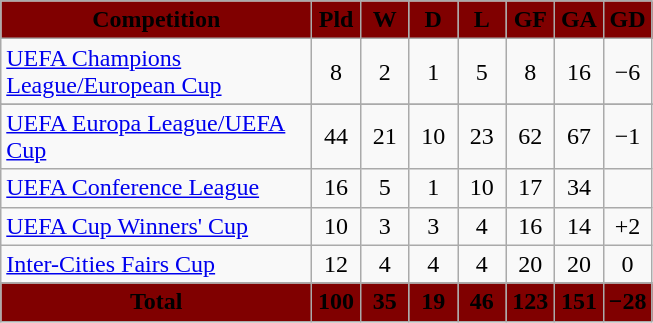<table class="wikitable" style="text-align:center">
<tr>
<th scope="col" width=200 style="background-color:maroon"><span>Competition</span></th>
<th scope="col" width=25 style="background-color:maroon"><span>Pld</span></th>
<th scope="col" width=25 style="background-color:maroon"><span>W</span></th>
<th scope="col" width=25 style="background-color:maroon"><span>D</span></th>
<th scope="col" width=25 style="background-color:maroon"><span>L</span></th>
<th scope="col" width=25 style="background-color:maroon"><span>GF</span></th>
<th scope="col" width=25 style="background-color:maroon"><span>GA</span></th>
<th scope="col" width=25 style="background-color:maroon"><span>GD</span></th>
</tr>
<tr>
<td align=left><a href='#'>UEFA Champions League/European Cup</a></td>
<td>8</td>
<td>2</td>
<td>1</td>
<td>5</td>
<td>8</td>
<td>16</td>
<td>−6</td>
</tr>
<tr>
</tr>
<tr>
<td align=left><a href='#'>UEFA Europa League/UEFA Cup</a></td>
<td>44</td>
<td>21</td>
<td>10</td>
<td>23</td>
<td>62</td>
<td>67</td>
<td>−1</td>
</tr>
<tr>
<td align=left><a href='#'>UEFA Conference League</a></td>
<td>16</td>
<td>5</td>
<td>1</td>
<td>10</td>
<td>17</td>
<td>34</td>
<td></td>
</tr>
<tr>
<td align=left><a href='#'>UEFA Cup Winners' Cup</a></td>
<td>10</td>
<td>3</td>
<td>3</td>
<td>4</td>
<td>16</td>
<td>14</td>
<td>+2</td>
</tr>
<tr>
<td align=left><a href='#'>Inter-Cities Fairs Cup</a></td>
<td>12</td>
<td>4</td>
<td>4</td>
<td>4</td>
<td>20</td>
<td>20</td>
<td>0</td>
</tr>
<tr>
</tr>
<tr class="sortbottom">
<th scope="col" style="background-color:maroon"><span>Total</span></th>
<th scope="col" style="background-color:maroon"><span>100</span></th>
<th scope="col" style="background-color:maroon"><span>35</span></th>
<th scope="col" style="background-color:maroon"><span>19</span></th>
<th scope="col" style="background-color:maroon"><span>46</span></th>
<th scope="col" style="background-color:maroon"><span>123</span></th>
<th scope="col" style="background-color:maroon"><span>151</span></th>
<th scope="col" style="background-color:maroon"><span>−28</span></th>
</tr>
</table>
